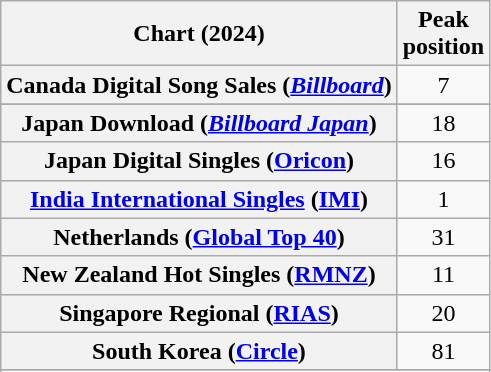<table class="wikitable sortable plainrowheaders" style="text-align:center">
<tr>
<th scope="col">Chart (2024)</th>
<th scope="col">Peak<br>position</th>
</tr>
<tr>
<th scope="row">Canada Digital Song Sales (<em><a href='#'>Billboard</a></em>)</th>
<td>7</td>
</tr>
<tr>
</tr>
<tr>
<th scope="row">Japan Download (<em><a href='#'>Billboard Japan</a></em>)</th>
<td>18</td>
</tr>
<tr>
<th scope="row">Japan Digital Singles (<a href='#'>Oricon</a>)</th>
<td>16</td>
</tr>
<tr>
<th scope="row"><a href='#'>India International Singles</a> (<a href='#'>IMI</a>)</th>
<td>1</td>
</tr>
<tr>
<th scope="row">Netherlands (<a href='#'>Global Top 40</a>)</th>
<td>31</td>
</tr>
<tr>
<th scope="row">New Zealand Hot Singles (<a href='#'>RMNZ</a>)</th>
<td>11</td>
</tr>
<tr>
<th scope="row">Singapore Regional (<a href='#'>RIAS</a>)</th>
<td>20</td>
</tr>
<tr>
<th scope="row">South Korea (<a href='#'>Circle</a>)</th>
<td>81</td>
</tr>
<tr>
</tr>
<tr>
</tr>
<tr>
</tr>
</table>
